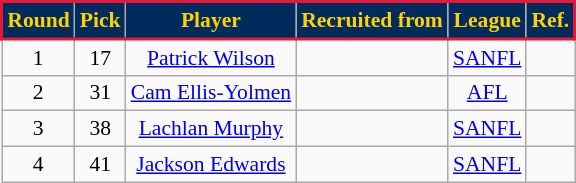<table class="wikitable" style="font-size:90%; text-align:center;">
<tr style="background:#002B5C; color: #FFD200; border: solid #E21937 2px;">
<td><span><strong>Round</strong> </span></td>
<td><span><strong>Pick</strong> </span></td>
<td><span><strong>Player</strong> </span></td>
<td><span><strong>Recruited from</strong> </span></td>
<td><span><strong>League</strong> </span></td>
<td><span><strong>Ref.</strong> </span></td>
</tr>
<tr>
<td>1</td>
<td>17</td>
<td><a href='#'>Patrick Wilson</a></td>
<td></td>
<td><a href='#'>SANFL</a></td>
<td></td>
</tr>
<tr>
<td>2</td>
<td>31</td>
<td><a href='#'>Cam Ellis-Yolmen</a></td>
<td></td>
<td><a href='#'>AFL</a></td>
<td></td>
</tr>
<tr>
<td>3</td>
<td>38</td>
<td><a href='#'>Lachlan Murphy</a></td>
<td></td>
<td><a href='#'>SANFL</a></td>
<td></td>
</tr>
<tr>
<td>4</td>
<td>41</td>
<td><a href='#'>Jackson Edwards</a></td>
<td></td>
<td><a href='#'>SANFL</a></td>
<td></td>
</tr>
</table>
